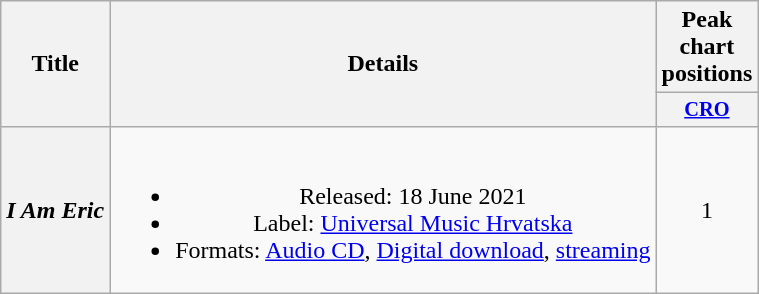<table class="wikitable plainrowheaders" style="text-align:center;">
<tr>
<th scope="col" rowspan="2">Title</th>
<th scope="col" rowspan="2">Details</th>
<th scope="col" colspan="1">Peak chart positions</th>
</tr>
<tr>
<th scope="col" style="width:3em;font-size:85%;"><a href='#'>CRO</a><br></th>
</tr>
<tr>
<th scope="row"><em>I Am Eric</em></th>
<td><br><ul><li>Released: 18 June 2021</li><li>Label: <a href='#'>Universal Music Hrvatska</a></li><li>Formats: <a href='#'>Audio CD</a>, <a href='#'>Digital download</a>, <a href='#'>streaming</a></li></ul></td>
<td>1</td>
</tr>
</table>
